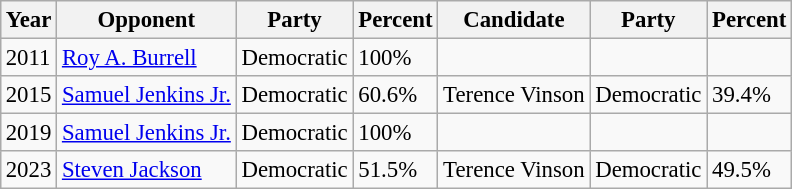<table class="wikitable" style="margin:0.5em auto; font-size:95%;">
<tr>
<th>Year</th>
<th>Opponent</th>
<th>Party</th>
<th>Percent</th>
<th>Candidate</th>
<th>Party</th>
<th>Percent</th>
</tr>
<tr>
<td>2011</td>
<td><a href='#'>Roy A. Burrell</a></td>
<td>Democratic</td>
<td>100%</td>
<td></td>
<td></td>
<td></td>
</tr>
<tr>
<td>2015</td>
<td><a href='#'>Samuel Jenkins Jr.</a></td>
<td>Democratic</td>
<td>60.6%</td>
<td>Terence Vinson</td>
<td>Democratic</td>
<td>39.4%</td>
</tr>
<tr>
<td>2019</td>
<td><a href='#'>Samuel Jenkins Jr.</a></td>
<td>Democratic</td>
<td>100%</td>
<td></td>
<td></td>
<td></td>
</tr>
<tr>
<td>2023</td>
<td><a href='#'>Steven Jackson</a></td>
<td>Democratic</td>
<td>51.5%</td>
<td>Terence Vinson</td>
<td>Democratic</td>
<td>49.5%</td>
</tr>
</table>
